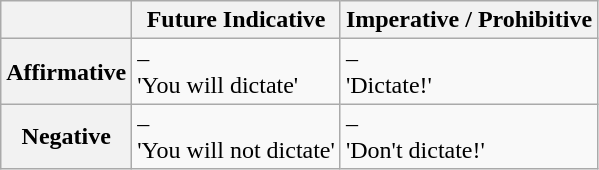<table class="wikitable">
<tr>
<th></th>
<th>Future Indicative</th>
<th>Imperative / Prohibitive</th>
</tr>
<tr>
<th>Affirmative</th>
<td> – <br> 'You will dictate'</td>
<td> – <br> 'Dictate!'</td>
</tr>
<tr>
<th>Negative</th>
<td> – <br> 'You will not dictate'</td>
<td> – <br> 'Don't dictate!'</td>
</tr>
</table>
